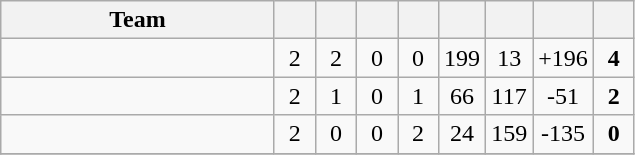<table class=wikitable style="text-align:center">
<tr>
<th width=175>Team</th>
<th width=20 abbr=Played></th>
<th width=20 abbr=Won></th>
<th width=20 abbr=Drawn></th>
<th width=20 abbr=Lost></th>
<th width=20 abbr=Goal For></th>
<th width=20 abbr=Goal Against></th>
<th width=20 abbr=Goal Difference></th>
<th width=20 abbr=Points></th>
</tr>
<tr>
<td align=left></td>
<td>2</td>
<td>2</td>
<td>0</td>
<td>0</td>
<td>199</td>
<td>13</td>
<td>+196</td>
<td><strong>4</strong></td>
</tr>
<tr>
<td align=left></td>
<td>2</td>
<td>1</td>
<td>0</td>
<td>1</td>
<td>66</td>
<td>117</td>
<td>-51</td>
<td><strong>2</strong></td>
</tr>
<tr>
<td align=left></td>
<td>2</td>
<td>0</td>
<td>0</td>
<td>2</td>
<td>24</td>
<td>159</td>
<td>-135</td>
<td><strong>0</strong></td>
</tr>
<tr>
</tr>
</table>
